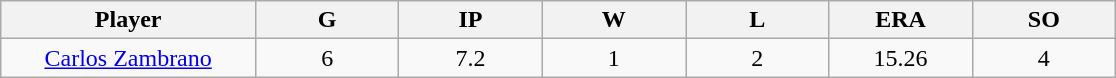<table class="wikitable sortable">
<tr>
<th bgcolor="#DDDDFF" width="16%">Player</th>
<th bgcolor="#DDDDFF" width="9%">G</th>
<th bgcolor="#DDDDFF" width="9%">IP</th>
<th bgcolor="#DDDDFF" width="9%">W</th>
<th bgcolor="#DDDDFF" width="9%">L</th>
<th bgcolor="#DDDDFF" width="9%">ERA</th>
<th bgcolor="#DDDDFF" width="9%">SO</th>
</tr>
<tr align="center">
<td><a href='#'>Carlos Zambrano</a></td>
<td>6</td>
<td>7.2</td>
<td>1</td>
<td>2</td>
<td>15.26</td>
<td>4</td>
</tr>
</table>
